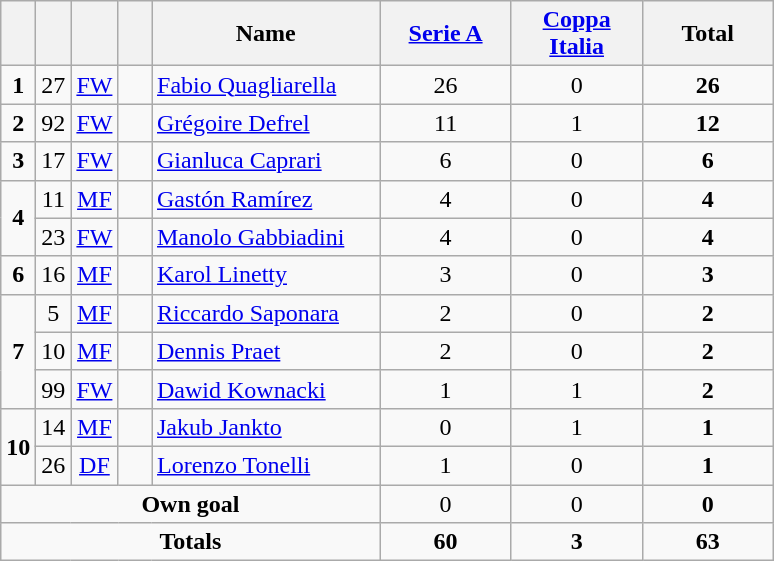<table class="wikitable" style="text-align:center">
<tr>
<th width=15></th>
<th width=15></th>
<th width=15></th>
<th width=15></th>
<th width=145>Name</th>
<th width=80><strong><a href='#'>Serie A</a></strong></th>
<th width=80><strong><a href='#'>Coppa Italia</a></strong></th>
<th width=80>Total</th>
</tr>
<tr>
<td><strong>1</strong></td>
<td>27</td>
<td><a href='#'>FW</a></td>
<td></td>
<td align=left><a href='#'>Fabio Quagliarella</a></td>
<td>26</td>
<td>0</td>
<td><strong>26</strong></td>
</tr>
<tr>
<td><strong>2</strong></td>
<td>92</td>
<td><a href='#'>FW</a></td>
<td></td>
<td align=left><a href='#'>Grégoire Defrel</a></td>
<td>11</td>
<td>1</td>
<td><strong>12</strong></td>
</tr>
<tr>
<td><strong>3</strong></td>
<td>17</td>
<td><a href='#'>FW</a></td>
<td></td>
<td align=left><a href='#'>Gianluca Caprari</a></td>
<td>6</td>
<td>0</td>
<td><strong>6</strong></td>
</tr>
<tr>
<td rowspan=2><strong>4</strong></td>
<td>11</td>
<td><a href='#'>MF</a></td>
<td></td>
<td align=left><a href='#'>Gastón Ramírez</a></td>
<td>4</td>
<td>0</td>
<td><strong>4</strong></td>
</tr>
<tr>
<td>23</td>
<td><a href='#'>FW</a></td>
<td></td>
<td align=left><a href='#'>Manolo Gabbiadini</a></td>
<td>4</td>
<td>0</td>
<td><strong>4</strong></td>
</tr>
<tr>
<td><strong>6</strong></td>
<td>16</td>
<td><a href='#'>MF</a></td>
<td></td>
<td align=left><a href='#'>Karol Linetty</a></td>
<td>3</td>
<td>0</td>
<td><strong>3</strong></td>
</tr>
<tr>
<td rowspan=3><strong>7</strong></td>
<td>5</td>
<td><a href='#'>MF</a></td>
<td></td>
<td align=left><a href='#'>Riccardo Saponara</a></td>
<td>2</td>
<td>0</td>
<td><strong>2</strong></td>
</tr>
<tr>
<td>10</td>
<td><a href='#'>MF</a></td>
<td></td>
<td align=left><a href='#'>Dennis Praet</a></td>
<td>2</td>
<td>0</td>
<td><strong>2</strong></td>
</tr>
<tr>
<td>99</td>
<td><a href='#'>FW</a></td>
<td></td>
<td align=left><a href='#'>Dawid Kownacki</a></td>
<td>1</td>
<td>1</td>
<td><strong>2</strong></td>
</tr>
<tr>
<td rowspan=2><strong>10</strong></td>
<td>14</td>
<td><a href='#'>MF</a></td>
<td></td>
<td align=left><a href='#'>Jakub Jankto</a></td>
<td>0</td>
<td>1</td>
<td><strong>1</strong></td>
</tr>
<tr>
<td>26</td>
<td><a href='#'>DF</a></td>
<td></td>
<td align=left><a href='#'>Lorenzo Tonelli</a></td>
<td>1</td>
<td>0</td>
<td><strong>1</strong></td>
</tr>
<tr>
<td colspan=5><strong>Own goal</strong></td>
<td>0</td>
<td>0</td>
<td><strong>0</strong></td>
</tr>
<tr>
<td colspan=5><strong>Totals</strong></td>
<td><strong>60</strong></td>
<td><strong>3</strong></td>
<td><strong>63</strong></td>
</tr>
</table>
